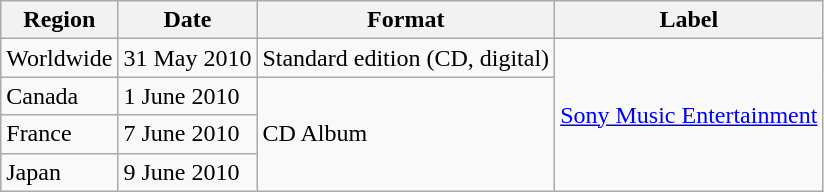<table class=wikitable>
<tr>
<th>Region</th>
<th>Date</th>
<th>Format</th>
<th>Label</th>
</tr>
<tr>
<td>Worldwide</td>
<td>31 May 2010</td>
<td>Standard edition (CD, digital)</td>
<td rowspan="4"><a href='#'>Sony Music Entertainment</a></td>
</tr>
<tr>
<td>Canada</td>
<td>1 June 2010</td>
<td rowspan="3">CD Album</td>
</tr>
<tr>
<td>France</td>
<td>7 June 2010</td>
</tr>
<tr>
<td>Japan</td>
<td>9 June 2010</td>
</tr>
</table>
